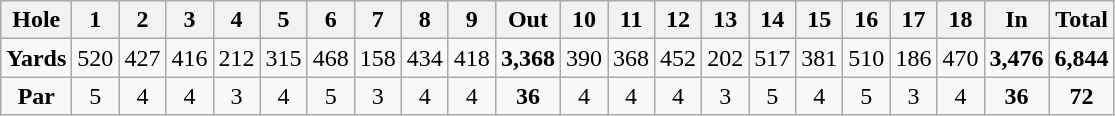<table class="wikitable" style="text-align:center">
<tr>
<th>Hole</th>
<th>1</th>
<th>2</th>
<th>3</th>
<th>4</th>
<th>5</th>
<th>6</th>
<th>7</th>
<th>8</th>
<th>9</th>
<th>Out</th>
<th>10</th>
<th>11</th>
<th>12</th>
<th>13</th>
<th>14</th>
<th>15</th>
<th>16</th>
<th>17</th>
<th>18</th>
<th>In</th>
<th>Total</th>
</tr>
<tr>
<td><strong>Yards</strong></td>
<td>520</td>
<td>427</td>
<td>416</td>
<td>212</td>
<td>315</td>
<td>468</td>
<td>158</td>
<td>434</td>
<td>418</td>
<td><strong>3,368</strong></td>
<td>390</td>
<td>368</td>
<td>452</td>
<td>202</td>
<td>517</td>
<td>381</td>
<td>510</td>
<td>186</td>
<td>470</td>
<td><strong>3,476</strong></td>
<td><strong>6,844</strong></td>
</tr>
<tr>
<td><strong>Par</strong></td>
<td>5</td>
<td>4</td>
<td>4</td>
<td>3</td>
<td>4</td>
<td>5</td>
<td>3</td>
<td>4</td>
<td>4</td>
<td><strong>36</strong></td>
<td>4</td>
<td>4</td>
<td>4</td>
<td>3</td>
<td>5</td>
<td>4</td>
<td>5</td>
<td>3</td>
<td>4</td>
<td><strong>36</strong></td>
<td><strong>72</strong></td>
</tr>
</table>
